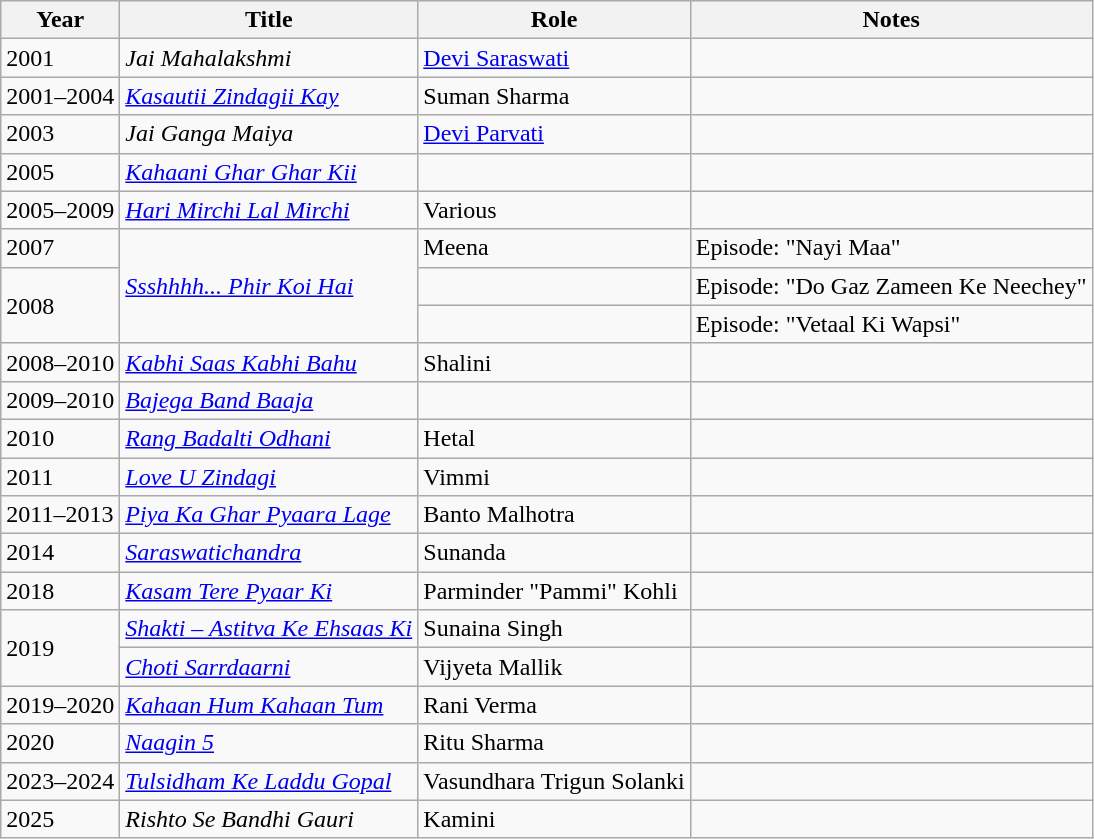<table class="wikitable sortable">
<tr>
<th>Year</th>
<th>Title</th>
<th>Role</th>
<th>Notes</th>
</tr>
<tr>
<td>2001</td>
<td><em>Jai Mahalakshmi</em></td>
<td><a href='#'>Devi Saraswati</a></td>
<td></td>
</tr>
<tr>
<td>2001–2004</td>
<td><em><a href='#'>Kasautii Zindagii Kay</a></em></td>
<td>Suman Sharma</td>
<td></td>
</tr>
<tr>
<td>2003</td>
<td><em>Jai Ganga Maiya</em></td>
<td><a href='#'>Devi Parvati</a></td>
<td></td>
</tr>
<tr>
<td>2005</td>
<td><em><a href='#'>Kahaani Ghar Ghar Kii</a></em></td>
<td></td>
<td></td>
</tr>
<tr>
<td>2005–2009</td>
<td><em><a href='#'>Hari Mirchi Lal Mirchi</a></em></td>
<td>Various</td>
<td></td>
</tr>
<tr>
<td>2007</td>
<td rowspan="3"><em><a href='#'>Ssshhhh... Phir Koi Hai</a></em></td>
<td>Meena</td>
<td>Episode: "Nayi Maa"</td>
</tr>
<tr>
<td rowspan="2">2008</td>
<td></td>
<td>Episode: "Do Gaz Zameen Ke Neechey"</td>
</tr>
<tr>
<td></td>
<td>Episode: "Vetaal Ki Wapsi"</td>
</tr>
<tr>
<td>2008–2010</td>
<td><em><a href='#'>Kabhi Saas Kabhi Bahu</a></em></td>
<td>Shalini</td>
<td></td>
</tr>
<tr>
<td>2009–2010</td>
<td><em><a href='#'>Bajega Band Baaja</a></em></td>
<td></td>
<td></td>
</tr>
<tr>
<td>2010</td>
<td><em><a href='#'>Rang Badalti Odhani</a> </em></td>
<td>Hetal</td>
<td></td>
</tr>
<tr>
<td>2011</td>
<td><em><a href='#'>Love U Zindagi</a></em></td>
<td>Vimmi</td>
<td></td>
</tr>
<tr>
<td>2011–2013</td>
<td><em><a href='#'>Piya Ka Ghar Pyaara Lage</a></em></td>
<td>Banto Malhotra</td>
<td></td>
</tr>
<tr>
<td>2014</td>
<td><em><a href='#'>Saraswatichandra</a></em></td>
<td>Sunanda</td>
<td></td>
</tr>
<tr>
<td>2018</td>
<td><em><a href='#'>Kasam Tere Pyaar Ki</a></em></td>
<td>Parminder "Pammi" Kohli</td>
<td></td>
</tr>
<tr>
<td rowspan="2">2019</td>
<td><em><a href='#'>Shakti – Astitva Ke Ehsaas Ki</a></em></td>
<td>Sunaina Singh</td>
<td></td>
</tr>
<tr>
<td><em><a href='#'>Choti Sarrdaarni</a></em></td>
<td>Vijyeta Mallik</td>
<td></td>
</tr>
<tr>
<td>2019–2020</td>
<td><em><a href='#'>Kahaan Hum Kahaan Tum</a></em></td>
<td>Rani Verma</td>
<td></td>
</tr>
<tr>
<td>2020</td>
<td><em><a href='#'>Naagin 5</a></em></td>
<td>Ritu Sharma</td>
<td></td>
</tr>
<tr>
<td>2023–2024</td>
<td><em><a href='#'>Tulsidham Ke Laddu Gopal</a></em></td>
<td>Vasundhara Trigun Solanki</td>
<td></td>
</tr>
<tr>
<td>2025</td>
<td><em>Rishto Se Bandhi Gauri</em></td>
<td>Kamini</td>
<td></td>
</tr>
</table>
